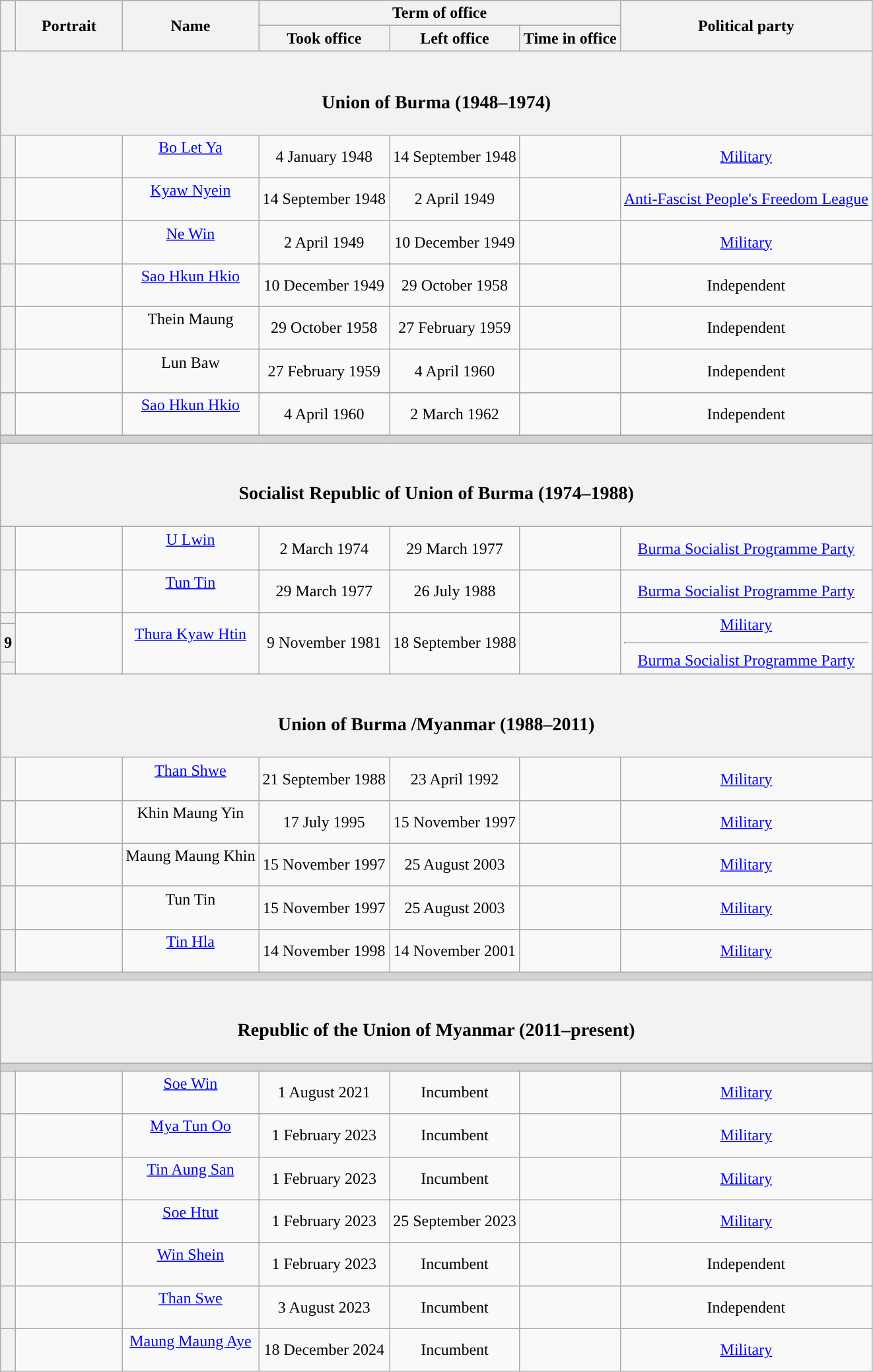<table class="wikitable" style="text-align:center">
<tr>
<th rowspan="2"></th>
<th rowspan="2" width="100px">Portrait</th>
<th rowspan="2">Name<br></th>
<th colspan="3">Term of office</th>
<th rowspan="2">Political party</th>
</tr>
<tr>
<th>Took office</th>
<th>Left office</th>
<th>Time in office</th>
</tr>
<tr>
<th colspan="7"><br><h3>Union of Burma (1948–1974)</h3></th>
</tr>
<tr>
<th> </th>
<td></td>
<td><a href='#'>Bo Let Ya</a><br><br></td>
<td>4 January 1948</td>
<td>14 September 1948</td>
<td></td>
<td><a href='#'>Military</a></td>
</tr>
<tr>
<th> </th>
<td></td>
<td><a href='#'>Kyaw Nyein</a><br><br></td>
<td>14 September 1948</td>
<td>2 April 1949</td>
<td></td>
<td><a href='#'>Anti-Fascist People's Freedom League</a></td>
</tr>
<tr>
<th> </th>
<td></td>
<td><a href='#'>Ne Win</a><br><br></td>
<td>2 April 1949</td>
<td>10 December 1949</td>
<td></td>
<td><a href='#'>Military</a></td>
</tr>
<tr>
<th> </th>
<td></td>
<td><a href='#'>Sao Hkun Hkio</a><br><br></td>
<td>10 December 1949</td>
<td>29 October 1958</td>
<td></td>
<td>Independent</td>
</tr>
<tr>
<th> </th>
<td></td>
<td>Thein Maung<br><br></td>
<td>29 October 1958</td>
<td>27 February 1959</td>
<td></td>
<td>Independent</td>
</tr>
<tr>
<th> </th>
<td></td>
<td>Lun Baw<br><br></td>
<td>27 February 1959</td>
<td>4 April 1960</td>
<td></td>
<td>Independent</td>
</tr>
<tr>
</tr>
<tr>
<th> </th>
<td></td>
<td><a href='#'>Sao Hkun Hkio</a><br><br></td>
<td>4 April 1960</td>
<td>2 March 1962<br></td>
<td></td>
<td>Independent</td>
</tr>
<tr>
</tr>
<tr>
<td colspan="7" bgcolor="lightgrey"></td>
</tr>
<tr>
<th colspan="7"><br><h3>Socialist Republic of Union of Burma (1974–1988)</h3></th>
</tr>
<tr>
<th> </th>
<td></td>
<td><a href='#'>U Lwin</a><br><br></td>
<td>2 March 1974</td>
<td>29 March 1977</td>
<td></td>
<td><a href='#'>Burma Socialist Programme Party</a></td>
</tr>
<tr>
<th> </th>
<td></td>
<td><a href='#'>Tun Tin</a><br><br></td>
<td>29 March 1977</td>
<td>26 July 1988<br></td>
<td></td>
<td><a href='#'>Burma Socialist Programme Party</a></td>
</tr>
<tr>
<th style="background:"></th>
<td rowspan="3"></td>
<td rowspan="3"><a href='#'>Thura Kyaw Htin</a><br><br></td>
<td rowspan="3">9 November 1981</td>
<td rowspan="3">18 September 1988<br></td>
<td rowspan="3"></td>
<td rowspan="3"><a href='#'>Military</a><br> <hr> <a href='#'>Burma Socialist Programme Party</a><br></td>
</tr>
<tr>
<th>9</th>
</tr>
<tr>
<th style="background:"></th>
</tr>
<tr>
<th colspan="7"><br><h3>Union of Burma /Myanmar (1988–2011)</h3></th>
</tr>
<tr>
<th> </th>
<td></td>
<td><a href='#'>Than Shwe</a><br><br></td>
<td>21 September 1988</td>
<td>23 April 1992</td>
<td></td>
<td><a href='#'>Military</a></td>
</tr>
<tr>
<th> </th>
<td></td>
<td>Khin Maung Yin<br><br></td>
<td>17 July 1995</td>
<td>15 November 1997</td>
<td></td>
<td><a href='#'>Military</a></td>
</tr>
<tr>
<th> </th>
<td></td>
<td>Maung Maung Khin<br><br></td>
<td>15 November 1997</td>
<td>25 August 2003</td>
<td></td>
<td><a href='#'>Military</a></td>
</tr>
<tr>
<th> </th>
<td></td>
<td>Tun Tin<br><br></td>
<td>15 November 1997</td>
<td>25 August 2003</td>
<td></td>
<td><a href='#'>Military</a></td>
</tr>
<tr>
<th> </th>
<td></td>
<td><a href='#'>Tin Hla</a><br><br></td>
<td>14 November 1998</td>
<td>14 November 2001</td>
<td></td>
<td><a href='#'>Military</a></td>
</tr>
<tr>
<td colspan="7" bgcolor="lightgrey"></td>
</tr>
<tr>
<th colspan="7"><br><h3>Republic of the Union of Myanmar (2011–present)</h3></th>
</tr>
<tr>
<td colspan="7" bgcolor="lightgrey"></td>
</tr>
<tr>
<th> </th>
<td></td>
<td><a href='#'>Soe Win</a><br><br></td>
<td>1 August 2021</td>
<td>Incumbent</td>
<td></td>
<td><a href='#'>Military</a></td>
</tr>
<tr>
<th> </th>
<td></td>
<td><a href='#'>Mya Tun Oo</a><br><br></td>
<td>1 February 2023</td>
<td>Incumbent</td>
<td></td>
<td><a href='#'>Military</a></td>
</tr>
<tr>
<th> </th>
<td></td>
<td><a href='#'>Tin Aung San</a><br><br></td>
<td>1 February 2023</td>
<td>Incumbent</td>
<td></td>
<td><a href='#'>Military</a></td>
</tr>
<tr>
<th> </th>
<td></td>
<td><a href='#'>Soe Htut</a><br><br></td>
<td>1 February 2023</td>
<td>25 September 2023</td>
<td></td>
<td><a href='#'>Military</a></td>
</tr>
<tr>
<th> </th>
<td></td>
<td><a href='#'>Win Shein</a><br><br></td>
<td>1 February 2023</td>
<td>Incumbent</td>
<td></td>
<td>Independent</td>
</tr>
<tr>
<th> </th>
<td></td>
<td><a href='#'>Than Swe</a><br><br></td>
<td>3 August 2023</td>
<td>Incumbent</td>
<td></td>
<td>Independent</td>
</tr>
<tr>
<th> </th>
<td></td>
<td><a href='#'>Maung Maung Aye</a><br><br></td>
<td>18 December 2024</td>
<td>Incumbent</td>
<td></td>
<td><a href='#'>Military</a></td>
</tr>
</table>
